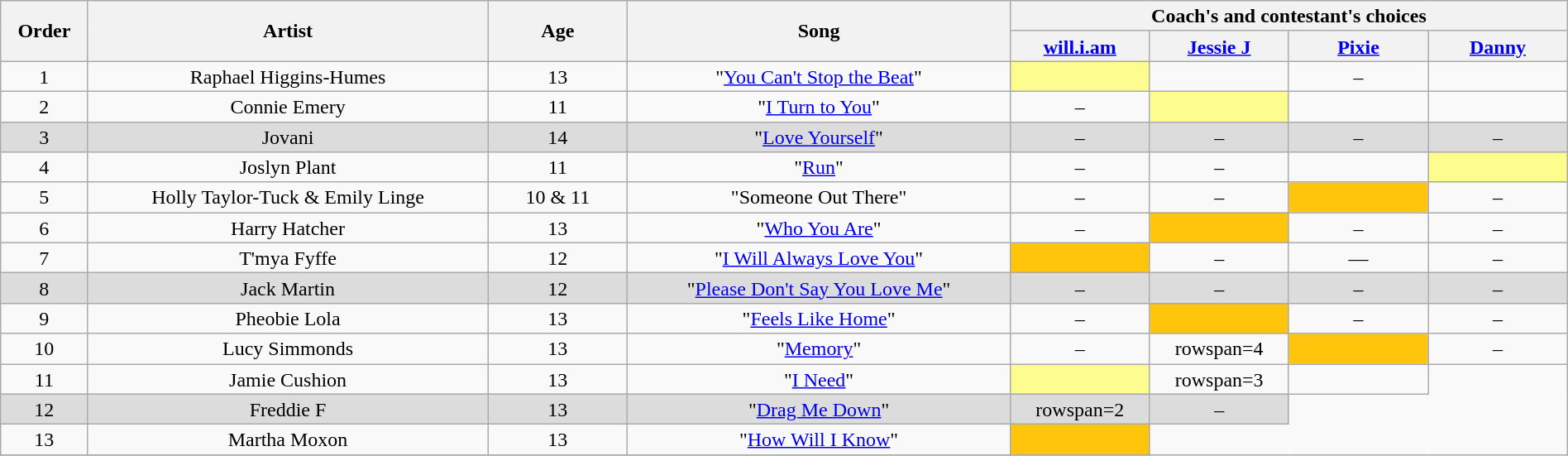<table class="wikitable" style="text-align:center; line-height:17px; font-size:100%; width:100%;">
<tr>
<th width="5%" rowspan="2" scope="col">Order</th>
<th scope="col" rowspan="2" width="23%">Artist</th>
<th width="8%" rowspan="2" scope="col">Age</th>
<th scope="col" rowspan="2" width="22%">Song</th>
<th scope="col" colspan="4" width="24%">Coach's and contestant's choices</th>
</tr>
<tr>
<th width="8%"><a href='#'>will.i.am</a></th>
<th width="8%"><a href='#'>Jessie J</a></th>
<th width="8%"><a href='#'>Pixie</a></th>
<th width="8%"><a href='#'>Danny</a></th>
</tr>
<tr>
<td scope="row">1</td>
<td>Raphael Higgins-Humes</td>
<td>13</td>
<td>"<a href='#'>You Can't Stop the Beat</a>"</td>
<td style="background:#fdfc8f;"><strong></strong></td>
<td><strong></strong></td>
<td>–</td>
<td><strong></strong></td>
</tr>
<tr>
<td scope="row">2</td>
<td>Connie Emery</td>
<td>11</td>
<td>"<a href='#'>I Turn to You</a>"</td>
<td>–</td>
<td style="background:#fdfc8f;"><strong></strong></td>
<td><strong></strong></td>
<td><strong></strong></td>
</tr>
<tr bgcolor="#dcdcdc">
<td scope="row">3</td>
<td>Jovani</td>
<td>14</td>
<td>"<a href='#'>Love Yourself</a>"</td>
<td>–</td>
<td>–</td>
<td>–</td>
<td>–</td>
</tr>
<tr>
<td scope="row">4</td>
<td>Joslyn Plant</td>
<td>11</td>
<td>"<a href='#'>Run</a>"</td>
<td>–</td>
<td>–</td>
<td><strong></strong></td>
<td style="background:#fdfc8f;"><strong></strong></td>
</tr>
<tr>
<td scope="row">5</td>
<td>Holly Taylor-Tuck & Emily Linge</td>
<td>10 & 11</td>
<td>"Someone Out There"</td>
<td>–</td>
<td>–</td>
<td style="background:#FFC40C;"><strong></strong></td>
<td>–</td>
</tr>
<tr>
<td scope="row">6</td>
<td>Harry Hatcher</td>
<td>13</td>
<td>"<a href='#'>Who You Are</a>"</td>
<td>–</td>
<td style="background:#FFC40C;"><strong></strong></td>
<td>–</td>
<td>–</td>
</tr>
<tr>
<td scope="row">7</td>
<td>T'mya Fyffe</td>
<td>12</td>
<td>"<a href='#'>I Will Always Love You</a>"</td>
<td style="background:#FFC40C;"><strong></strong></td>
<td>–</td>
<td>—</td>
<td>–</td>
</tr>
<tr bgcolor="#dcdcdc">
<td scope="row">8</td>
<td>Jack Martin</td>
<td>12</td>
<td>"<a href='#'>Please Don't Say You Love Me</a>"</td>
<td>–</td>
<td>–</td>
<td>–</td>
<td>–</td>
</tr>
<tr>
<td scope="row">9</td>
<td>Pheobie Lola</td>
<td>13</td>
<td>"<a href='#'>Feels Like Home</a>"</td>
<td>–</td>
<td style="background:#FFC40C;"><strong></strong></td>
<td>–</td>
<td>–</td>
</tr>
<tr>
<td scope="row">10</td>
<td>Lucy Simmonds</td>
<td>13</td>
<td>"<a href='#'>Memory</a>"</td>
<td>–</td>
<td>rowspan=4 </td>
<td style="background:#FFC40C;"><strong></strong></td>
<td>–</td>
</tr>
<tr>
<td scope="row">11</td>
<td>Jamie Cushion</td>
<td>13</td>
<td>"<a href='#'>I Need</a>"</td>
<td style="background:#fdfc8f;"><strong></strong></td>
<td>rowspan=3 </td>
<td><strong></strong></td>
</tr>
<tr bgcolor="#dcdcdc">
<td scope="row">12</td>
<td>Freddie F</td>
<td>13</td>
<td>"<a href='#'>Drag Me Down</a>"</td>
<td>rowspan=2 </td>
<td>–</td>
</tr>
<tr>
<td scope="row">13</td>
<td>Martha Moxon</td>
<td>13</td>
<td>"<a href='#'>How Will I Know</a>"</td>
<td style="background:#FFC40C;"><strong></strong></td>
</tr>
<tr>
</tr>
</table>
